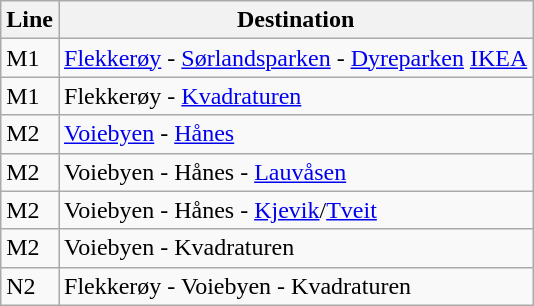<table class="wikitable sortable">
<tr>
<th>Line</th>
<th>Destination</th>
</tr>
<tr>
<td>M1</td>
<td><a href='#'>Flekkerøy</a> - <a href='#'>Sørlandsparken</a> - <a href='#'>Dyreparken</a> <a href='#'>IKEA</a></td>
</tr>
<tr>
<td>M1</td>
<td>Flekkerøy - <a href='#'>Kvadraturen</a></td>
</tr>
<tr>
<td>M2</td>
<td><a href='#'>Voiebyen</a> - <a href='#'>Hånes</a></td>
</tr>
<tr>
<td>M2</td>
<td>Voiebyen - Hånes - <a href='#'>Lauvåsen</a></td>
</tr>
<tr>
<td>M2</td>
<td>Voiebyen - Hånes - <a href='#'>Kjevik</a>/<a href='#'>Tveit</a></td>
</tr>
<tr>
<td>M2</td>
<td>Voiebyen - Kvadraturen</td>
</tr>
<tr>
<td>N2</td>
<td>Flekkerøy - Voiebyen - Kvadraturen</td>
</tr>
</table>
